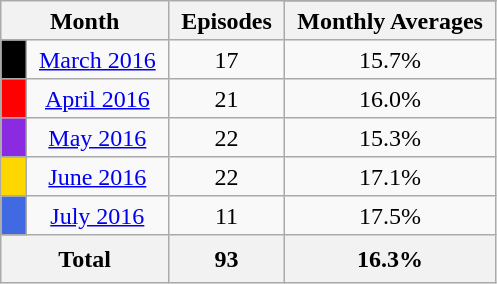<table class="wikitable plainrowheaders" style="text-align: center; line-height:25px;">
<tr class="wikitable" style="text-align: center;">
<th colspan="2" rowspan="2" style="padding: 0 8px;">Month</th>
<th rowspan="2" style="padding: 0 8px;">Episodes</th>
</tr>
<tr>
<th style="padding: 0 8px;">Monthly Averages</th>
</tr>
<tr>
<td style="padding: 0 8px; background:#000000;"></td>
<td style="padding: 0 8px;" '><a href='#'>March 2016</a></td>
<td style="padding: 0 8px;">17</td>
<td style="padding: 0 8px;">15.7%</td>
</tr>
<tr>
<td style="padding: 0 8px; background:#FF0000;"></td>
<td style="padding: 0 8px;" '><a href='#'>April 2016</a></td>
<td style="padding: 0 8px;">21</td>
<td style="padding: 0 8px;">16.0%</td>
</tr>
<tr>
<td style="padding: 0 8px; background:#8A2BE2;"></td>
<td style="padding: 0 8px;" '><a href='#'>May 2016</a></td>
<td style="padding: 0 8px;">22</td>
<td style="padding: 0 8px;">15.3%</td>
</tr>
<tr>
<td style="padding: 0 8px; background:#FFD700;"></td>
<td style="padding: 0 8px;" '><a href='#'>June 2016</a></td>
<td style="padding: 0 8px;">22</td>
<td style="padding: 0 8px;">17.1%</td>
</tr>
<tr>
<td style="padding: 0 8px; background:#4169E1;"></td>
<td style="padding: 0 8px;" '><a href='#'>July 2016</a></td>
<td style="padding: 0 8px;">11</td>
<td style="padding: 0 8px;">17.5%</td>
</tr>
<tr>
<th colspan="2">Total</th>
<th colspan="1">93</th>
<th colspan="2">16.3%</th>
</tr>
</table>
